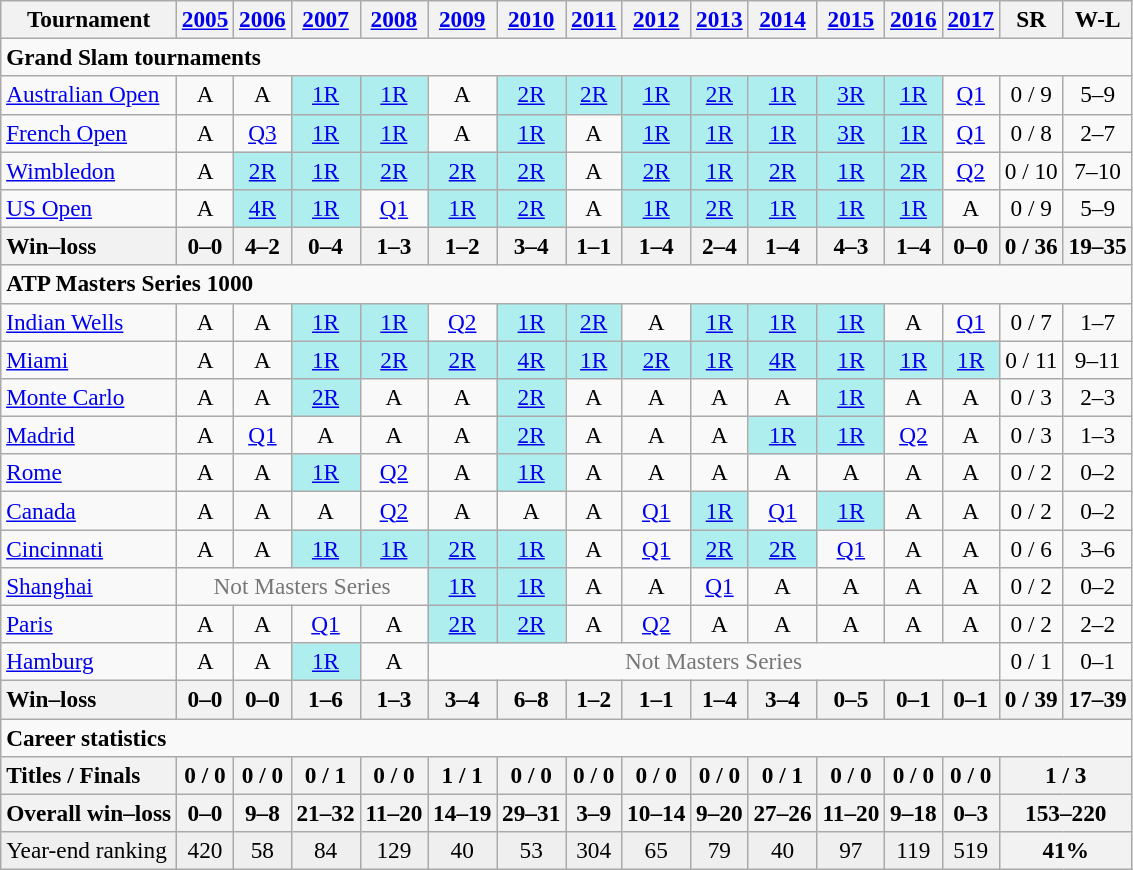<table class=wikitable style=text-align:center;font-size:97%>
<tr>
<th>Tournament</th>
<th><a href='#'>2005</a></th>
<th><a href='#'>2006</a></th>
<th><a href='#'>2007</a></th>
<th><a href='#'>2008</a></th>
<th><a href='#'>2009</a></th>
<th><a href='#'>2010</a></th>
<th><a href='#'>2011</a></th>
<th><a href='#'>2012</a></th>
<th><a href='#'>2013</a></th>
<th><a href='#'>2014</a></th>
<th><a href='#'>2015</a></th>
<th><a href='#'>2016</a></th>
<th><a href='#'>2017</a></th>
<th>SR</th>
<th>W-L</th>
</tr>
<tr>
<td colspan="16" style="text-align:left;"><strong>Grand Slam tournaments</strong></td>
</tr>
<tr>
<td align=left><a href='#'>Australian Open</a></td>
<td>A</td>
<td>A</td>
<td bgcolor=afeeee><a href='#'>1R</a></td>
<td bgcolor=afeeee><a href='#'>1R</a></td>
<td>A</td>
<td bgcolor=afeeee><a href='#'>2R</a></td>
<td bgcolor=afeeee><a href='#'>2R</a></td>
<td bgcolor=afeeee><a href='#'>1R</a></td>
<td bgcolor=afeeee><a href='#'>2R</a></td>
<td bgcolor=afeeee><a href='#'>1R</a></td>
<td bgcolor=afeeee><a href='#'>3R</a></td>
<td bgcolor=afeeee><a href='#'>1R</a></td>
<td><a href='#'>Q1</a></td>
<td>0 / 9</td>
<td>5–9</td>
</tr>
<tr>
<td align=left><a href='#'>French Open</a></td>
<td>A</td>
<td><a href='#'>Q3</a></td>
<td bgcolor=afeeee><a href='#'>1R</a></td>
<td bgcolor=afeeee><a href='#'>1R</a></td>
<td>A</td>
<td bgcolor=afeeee><a href='#'>1R</a></td>
<td>A</td>
<td bgcolor=afeeee><a href='#'>1R</a></td>
<td bgcolor=afeeee><a href='#'>1R</a></td>
<td bgcolor=afeeee><a href='#'>1R</a></td>
<td bgcolor=afeeee><a href='#'>3R</a></td>
<td bgcolor=afeeee><a href='#'>1R</a></td>
<td><a href='#'>Q1</a></td>
<td>0 / 8</td>
<td>2–7</td>
</tr>
<tr>
<td align=left><a href='#'>Wimbledon</a></td>
<td>A</td>
<td bgcolor=afeeee><a href='#'>2R</a></td>
<td bgcolor=afeeee><a href='#'>1R</a></td>
<td bgcolor=afeeee><a href='#'>2R</a></td>
<td bgcolor=afeeee><a href='#'>2R</a></td>
<td bgcolor=afeeee><a href='#'>2R</a></td>
<td>A</td>
<td bgcolor=afeeee><a href='#'>2R</a></td>
<td bgcolor=afeeee><a href='#'>1R</a></td>
<td bgcolor=afeeee><a href='#'>2R</a></td>
<td bgcolor=afeeee><a href='#'>1R</a></td>
<td bgcolor=afeeee><a href='#'>2R</a></td>
<td><a href='#'>Q2</a></td>
<td>0 / 10</td>
<td>7–10</td>
</tr>
<tr>
<td align=left><a href='#'>US Open</a></td>
<td>A</td>
<td bgcolor=afeeee><a href='#'>4R</a></td>
<td bgcolor=afeeee><a href='#'>1R</a></td>
<td><a href='#'>Q1</a></td>
<td bgcolor=afeeee><a href='#'>1R</a></td>
<td bgcolor=afeeee><a href='#'>2R</a></td>
<td>A</td>
<td bgcolor=afeeee><a href='#'>1R</a></td>
<td bgcolor=afeeee><a href='#'>2R</a></td>
<td bgcolor=afeeee><a href='#'>1R</a></td>
<td bgcolor=afeeee><a href='#'>1R</a></td>
<td bgcolor=afeeee><a href='#'>1R</a></td>
<td>A</td>
<td>0 / 9</td>
<td>5–9</td>
</tr>
<tr>
<th style=text-align:left>Win–loss</th>
<th>0–0</th>
<th>4–2</th>
<th>0–4</th>
<th>1–3</th>
<th>1–2</th>
<th>3–4</th>
<th>1–1</th>
<th>1–4</th>
<th>2–4</th>
<th>1–4</th>
<th>4–3</th>
<th>1–4</th>
<th>0–0</th>
<th>0 / 36</th>
<th>19–35</th>
</tr>
<tr>
<td colspan="16"  style="text-align:left; text-align:left;"><strong>ATP Masters Series 1000</strong></td>
</tr>
<tr>
<td align=left><a href='#'>Indian Wells</a></td>
<td>A</td>
<td>A</td>
<td bgcolor=afeeee><a href='#'>1R</a></td>
<td bgcolor=afeeee><a href='#'>1R</a></td>
<td><a href='#'>Q2</a></td>
<td bgcolor=afeeee><a href='#'>1R</a></td>
<td bgcolor=afeeee><a href='#'>2R</a></td>
<td>A</td>
<td bgcolor=afeeee><a href='#'>1R</a></td>
<td bgcolor=afeeee><a href='#'>1R</a></td>
<td bgcolor=afeeee><a href='#'>1R</a></td>
<td>A</td>
<td><a href='#'>Q1</a></td>
<td>0 / 7</td>
<td>1–7</td>
</tr>
<tr>
<td align=left><a href='#'>Miami</a></td>
<td>A</td>
<td>A</td>
<td bgcolor=afeeee><a href='#'>1R</a></td>
<td bgcolor=afeeee><a href='#'>2R</a></td>
<td bgcolor=afeeee><a href='#'>2R</a></td>
<td bgcolor=afeeee><a href='#'>4R</a></td>
<td bgcolor=afeeee><a href='#'>1R</a></td>
<td bgcolor=afeeee><a href='#'>2R</a></td>
<td bgcolor=afeeee><a href='#'>1R</a></td>
<td bgcolor=afeeee><a href='#'>4R</a></td>
<td bgcolor=afeeee><a href='#'>1R</a></td>
<td bgcolor=afeeee><a href='#'>1R</a></td>
<td bgcolor=afeeee><a href='#'>1R</a></td>
<td>0 / 11</td>
<td>9–11</td>
</tr>
<tr>
<td align=left><a href='#'>Monte Carlo</a></td>
<td>A</td>
<td>A</td>
<td bgcolor=afeeee><a href='#'>2R</a></td>
<td>A</td>
<td>A</td>
<td bgcolor=afeeee><a href='#'>2R</a></td>
<td>A</td>
<td>A</td>
<td>A</td>
<td>A</td>
<td bgcolor=afeeee><a href='#'>1R</a></td>
<td>A</td>
<td>A</td>
<td>0 / 3</td>
<td>2–3</td>
</tr>
<tr>
<td align=left><a href='#'>Madrid</a></td>
<td>A</td>
<td><a href='#'>Q1</a></td>
<td>A</td>
<td>A</td>
<td>A</td>
<td bgcolor=afeeee><a href='#'>2R</a></td>
<td>A</td>
<td>A</td>
<td>A</td>
<td bgcolor=afeeee><a href='#'>1R</a></td>
<td bgcolor=afeeee><a href='#'>1R</a></td>
<td><a href='#'>Q2</a></td>
<td>A</td>
<td>0 / 3</td>
<td>1–3</td>
</tr>
<tr>
<td align=left><a href='#'>Rome</a></td>
<td>A</td>
<td>A</td>
<td bgcolor=afeeee><a href='#'>1R</a></td>
<td><a href='#'>Q2</a></td>
<td>A</td>
<td bgcolor=afeeee><a href='#'>1R</a></td>
<td>A</td>
<td>A</td>
<td>A</td>
<td>A</td>
<td>A</td>
<td>A</td>
<td>A</td>
<td>0 / 2</td>
<td>0–2</td>
</tr>
<tr>
<td align=left><a href='#'>Canada</a></td>
<td>A</td>
<td>A</td>
<td>A</td>
<td><a href='#'>Q2</a></td>
<td>A</td>
<td>A</td>
<td>A</td>
<td><a href='#'>Q1</a></td>
<td bgcolor=afeeee><a href='#'>1R</a></td>
<td><a href='#'>Q1</a></td>
<td bgcolor=afeeee><a href='#'>1R</a></td>
<td>A</td>
<td>A</td>
<td>0 / 2</td>
<td>0–2</td>
</tr>
<tr>
<td align=left><a href='#'>Cincinnati</a></td>
<td>A</td>
<td>A</td>
<td bgcolor=afeeee><a href='#'>1R</a></td>
<td bgcolor=afeeee><a href='#'>1R</a></td>
<td bgcolor=afeeee><a href='#'>2R</a></td>
<td bgcolor=afeeee><a href='#'>1R</a></td>
<td>A</td>
<td><a href='#'>Q1</a></td>
<td bgcolor=afeeee><a href='#'>2R</a></td>
<td bgcolor=afeeee><a href='#'>2R</a></td>
<td><a href='#'>Q1</a></td>
<td>A</td>
<td>A</td>
<td>0 / 6</td>
<td>3–6</td>
</tr>
<tr>
<td align=left><a href='#'>Shanghai</a></td>
<td colspan=4 style=color:#767676>Not Masters Series</td>
<td bgcolor=afeeee><a href='#'>1R</a></td>
<td bgcolor=afeeee><a href='#'>1R</a></td>
<td>A</td>
<td>A</td>
<td><a href='#'>Q1</a></td>
<td>A</td>
<td>A</td>
<td>A</td>
<td>A</td>
<td>0 / 2</td>
<td>0–2</td>
</tr>
<tr>
<td align=left><a href='#'>Paris</a></td>
<td>A</td>
<td>A</td>
<td><a href='#'>Q1</a></td>
<td>A</td>
<td bgcolor=afeeee><a href='#'>2R</a></td>
<td bgcolor=afeeee><a href='#'>2R</a></td>
<td>A</td>
<td><a href='#'>Q2</a></td>
<td>A</td>
<td>A</td>
<td>A</td>
<td>A</td>
<td>A</td>
<td>0 / 2</td>
<td>2–2</td>
</tr>
<tr>
<td align=left><a href='#'>Hamburg</a></td>
<td>A</td>
<td>A</td>
<td bgcolor=afeeee><a href='#'>1R</a></td>
<td>A</td>
<td colspan=9 style=color:#767676>Not Masters Series</td>
<td>0 / 1</td>
<td>0–1</td>
</tr>
<tr>
<th style=text-align:left>Win–loss</th>
<th>0–0</th>
<th>0–0</th>
<th>1–6</th>
<th>1–3</th>
<th>3–4</th>
<th>6–8</th>
<th>1–2</th>
<th>1–1</th>
<th>1–4</th>
<th>3–4</th>
<th>0–5</th>
<th>0–1</th>
<th>0–1</th>
<th>0 / 39</th>
<th>17–39</th>
</tr>
<tr>
<td colspan="16" style="text-align:left;"><strong>Career statistics</strong></td>
</tr>
<tr>
<th style=text-align:left>Titles / Finals</th>
<th>0 / 0</th>
<th>0 / 0</th>
<th>0 / 1</th>
<th>0 / 0</th>
<th>1 / 1</th>
<th>0 / 0</th>
<th>0 / 0</th>
<th>0 / 0</th>
<th>0 / 0</th>
<th>0 / 1</th>
<th>0 / 0</th>
<th>0 / 0</th>
<th>0 / 0</th>
<th colspan=2>1 / 3</th>
</tr>
<tr>
<th style=text-align:left>Overall win–loss</th>
<th>0–0</th>
<th>9–8</th>
<th>21–32</th>
<th>11–20</th>
<th>14–19</th>
<th>29–31</th>
<th>3–9</th>
<th>10–14</th>
<th>9–20</th>
<th>27–26</th>
<th>11–20</th>
<th>9–18</th>
<th>0–3</th>
<th colspan=2>153–220</th>
</tr>
<tr style="background:#efefef;">
<td align=left>Year-end ranking</td>
<td>420</td>
<td>58</td>
<td>84</td>
<td>129</td>
<td>40</td>
<td>53</td>
<td>304</td>
<td>65</td>
<td>79</td>
<td>40</td>
<td>97</td>
<td>119</td>
<td>519</td>
<th colspan=2>41%</th>
</tr>
</table>
